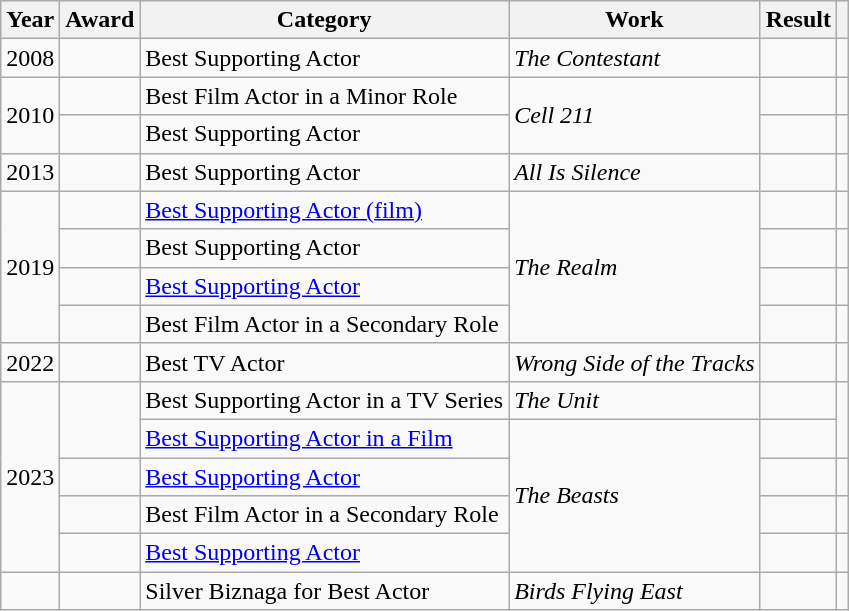<table class="wikitable sortable plainrowheaders">
<tr>
<th>Year</th>
<th>Award</th>
<th>Category</th>
<th>Work</th>
<th>Result</th>
<th scope="col" class="unsortable"></th>
</tr>
<tr>
<td align = "center">2008</td>
<td></td>
<td>Best Supporting Actor</td>
<td><em>The Contestant</em></td>
<td></td>
<td align = "center"></td>
</tr>
<tr>
<td align = "center" rowspan = "2">2010</td>
<td></td>
<td>Best Film Actor in a Minor Role</td>
<td rowspan = "2"><em>Cell 211</em></td>
<td></td>
<td align =" center"></td>
</tr>
<tr>
<td></td>
<td>Best Supporting Actor</td>
<td></td>
<td align = "center"></td>
</tr>
<tr>
<td align = "center">2013</td>
<td></td>
<td>Best Supporting Actor</td>
<td><em>All Is Silence</em></td>
<td></td>
<td align = "center"></td>
</tr>
<tr>
<td align = "center" rowspan = "4">2019</td>
<td></td>
<td><a href='#'>Best Supporting Actor (film)</a></td>
<td rowspan = "4"><em>The Realm</em></td>
<td></td>
<td align = "center"></td>
</tr>
<tr>
<td></td>
<td>Best Supporting Actor</td>
<td></td>
<td align = "center"></td>
</tr>
<tr>
<td></td>
<td><a href='#'>Best Supporting Actor</a></td>
<td></td>
<td align = "center"></td>
</tr>
<tr>
<td></td>
<td>Best Film Actor in a Secondary Role</td>
<td></td>
<td align = "center"></td>
</tr>
<tr>
<td align = "center">2022</td>
<td></td>
<td>Best TV Actor</td>
<td><em>Wrong Side of the Tracks</em></td>
<td></td>
<td align = "center"></td>
</tr>
<tr>
<td rowspan = "5" align = "center">2023</td>
<td rowspan = "2"></td>
<td>Best Supporting Actor in a TV Series</td>
<td><em>The Unit</em></td>
<td></td>
<td rowspan = "2" align = "center"></td>
</tr>
<tr>
<td><a href='#'>Best Supporting Actor in a Film</a></td>
<td rowspan = "4"><em>The Beasts</em></td>
<td></td>
</tr>
<tr>
<td></td>
<td><a href='#'>Best Supporting Actor</a></td>
<td></td>
<td align = "center"></td>
</tr>
<tr>
<td></td>
<td>Best Film Actor in a Secondary Role</td>
<td></td>
<td align = "center"></td>
</tr>
<tr>
<td></td>
<td><a href='#'>Best Supporting Actor</a></td>
<td></td>
<td></td>
</tr>
<tr>
<td></td>
<td></td>
<td>Silver Biznaga for Best Actor</td>
<td><em>Birds Flying East</em></td>
<td></td>
<td></td>
</tr>
</table>
